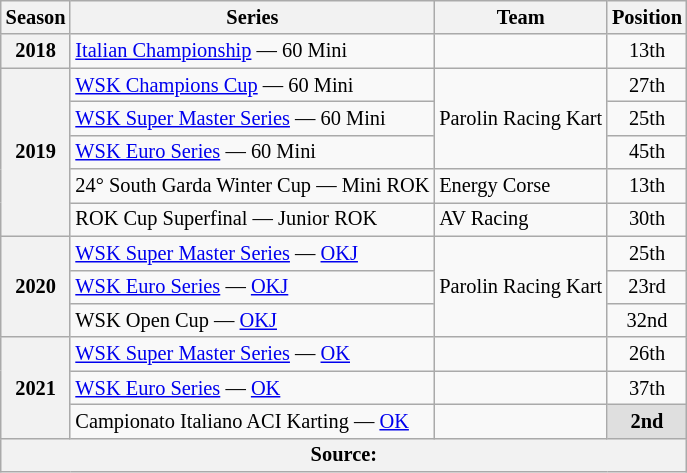<table class="wikitable" style="font-size: 85%; text-align:center">
<tr>
<th>Season</th>
<th>Series</th>
<th>Team</th>
<th>Position</th>
</tr>
<tr>
<th>2018</th>
<td align="left"><a href='#'>Italian Championship</a> — 60 Mini</td>
<td align="left"></td>
<td>13th</td>
</tr>
<tr>
<th rowspan="5">2019</th>
<td align="left"><a href='#'>WSK Champions Cup</a> — 60 Mini</td>
<td rowspan="3"  align="left">Parolin Racing Kart</td>
<td>27th</td>
</tr>
<tr>
<td align="left"><a href='#'>WSK Super Master Series</a> — 60 Mini</td>
<td>25th</td>
</tr>
<tr>
<td align="left"><a href='#'>WSK Euro Series</a> — 60 Mini</td>
<td>45th</td>
</tr>
<tr>
<td align="left">24° South Garda Winter Cup — Mini ROK</td>
<td align="left">Energy Corse</td>
<td>13th</td>
</tr>
<tr>
<td align="left">ROK Cup Superfinal — Junior ROK</td>
<td align="left">AV Racing</td>
<td>30th</td>
</tr>
<tr>
<th rowspan="3">2020</th>
<td align="left"><a href='#'>WSK Super Master Series</a> — <a href='#'>OKJ</a></td>
<td rowspan="3"  align="left">Parolin Racing Kart</td>
<td>25th</td>
</tr>
<tr>
<td align="left"><a href='#'>WSK Euro Series</a> — <a href='#'>OKJ</a></td>
<td>23rd</td>
</tr>
<tr>
<td align="left">WSK Open Cup — <a href='#'>OKJ</a></td>
<td>32nd</td>
</tr>
<tr>
<th rowspan="3">2021</th>
<td align="left"><a href='#'>WSK Super Master Series</a> — <a href='#'>OK</a></td>
<td align="left"></td>
<td>26th</td>
</tr>
<tr>
<td align="left"><a href='#'>WSK Euro Series</a> — <a href='#'>OK</a></td>
<td align="left"></td>
<td>37th</td>
</tr>
<tr>
<td align="left">Campionato Italiano ACI Karting — <a href='#'>OK</a></td>
<td align="left"></td>
<td style="background:#DFDFDF;"><strong>2nd</strong></td>
</tr>
<tr>
<th colspan="4">Source:</th>
</tr>
</table>
